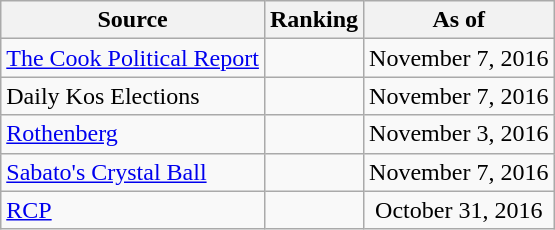<table class="wikitable" style="text-align:center">
<tr>
<th>Source</th>
<th>Ranking</th>
<th>As of</th>
</tr>
<tr>
<td align=left><a href='#'>The Cook Political Report</a></td>
<td></td>
<td>November 7, 2016</td>
</tr>
<tr>
<td align=left>Daily Kos Elections</td>
<td></td>
<td>November 7, 2016</td>
</tr>
<tr>
<td align=left><a href='#'>Rothenberg</a></td>
<td></td>
<td>November 3, 2016</td>
</tr>
<tr>
<td align=left><a href='#'>Sabato's Crystal Ball</a></td>
<td></td>
<td>November 7, 2016</td>
</tr>
<tr>
<td align="left"><a href='#'>RCP</a></td>
<td></td>
<td>October 31, 2016</td>
</tr>
</table>
